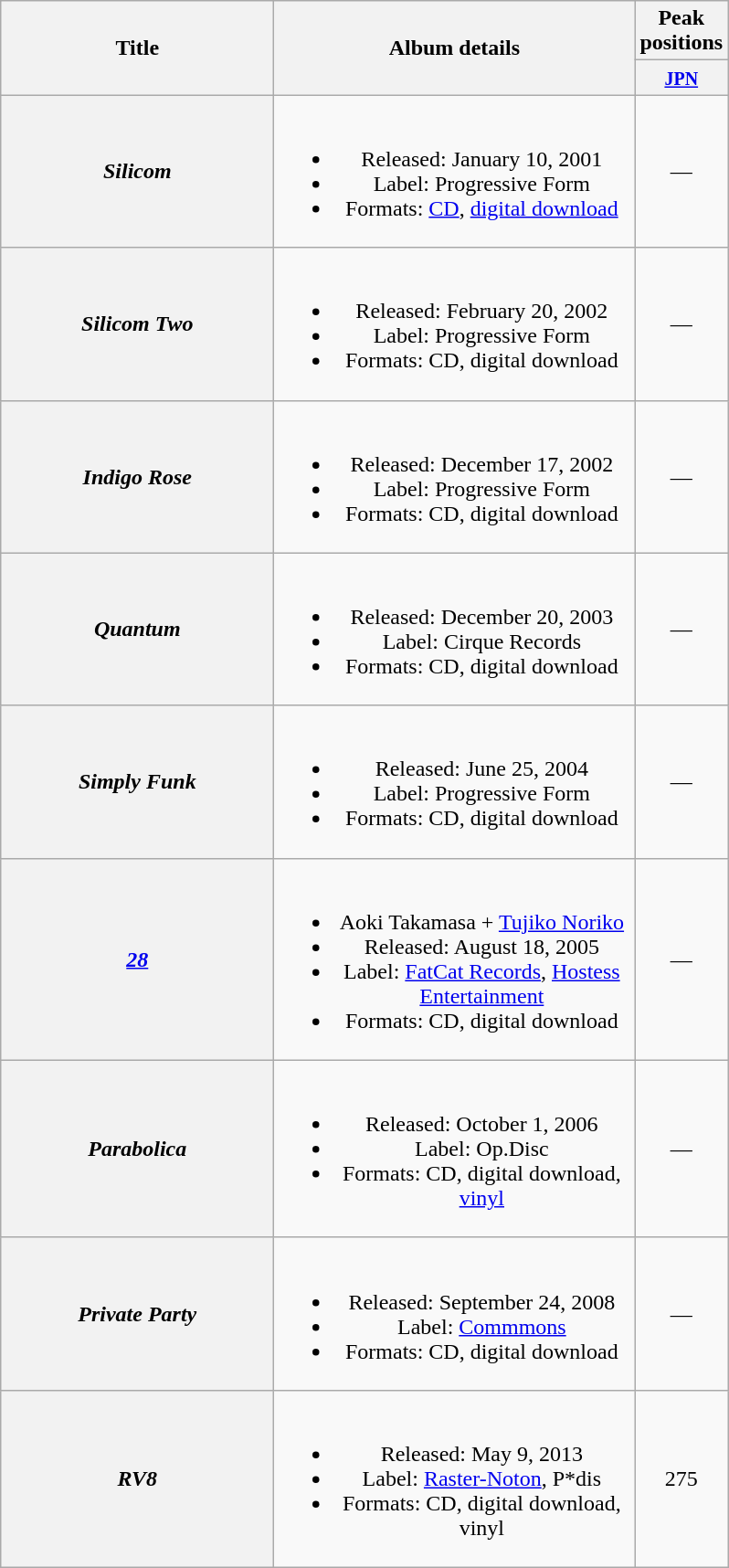<table class="wikitable plainrowheaders" style="text-align:center;">
<tr>
<th style="width:12em;" rowspan="2">Title</th>
<th style="width:16em;" rowspan="2">Album details</th>
<th colspan="1">Peak positions</th>
</tr>
<tr>
<th style="width:2.5em;"><small><a href='#'>JPN</a></small><br></th>
</tr>
<tr>
<th scope="row"><em>Silicom</em></th>
<td><br><ul><li>Released: January 10, 2001 </li><li>Label: Progressive Form</li><li>Formats: <a href='#'>CD</a>, <a href='#'>digital download</a></li></ul></td>
<td>—</td>
</tr>
<tr>
<th scope="row"><em>Silicom Two</em></th>
<td><br><ul><li>Released: February 20, 2002 </li><li>Label: Progressive Form</li><li>Formats: CD, digital download</li></ul></td>
<td>—</td>
</tr>
<tr>
<th scope="row"><em>Indigo Rose</em></th>
<td><br><ul><li>Released: December 17, 2002 </li><li>Label: Progressive Form</li><li>Formats: CD, digital download</li></ul></td>
<td>—</td>
</tr>
<tr>
<th scope="row"><em>Quantum</em></th>
<td><br><ul><li>Released: December 20, 2003 </li><li>Label: Cirque Records</li><li>Formats: CD, digital download</li></ul></td>
<td>—</td>
</tr>
<tr>
<th scope="row"><em>Simply Funk</em></th>
<td><br><ul><li>Released: June 25, 2004 </li><li>Label: Progressive Form</li><li>Formats: CD, digital download</li></ul></td>
<td>—</td>
</tr>
<tr>
<th scope="row"><em><a href='#'>28</a></em></th>
<td><br><ul><li>Aoki Takamasa + <a href='#'>Tujiko Noriko</a></li><li>Released: August 18, 2005 </li><li>Label: <a href='#'>FatCat Records</a>, <a href='#'>Hostess Entertainment</a></li><li>Formats: CD, digital download</li></ul></td>
<td>—</td>
</tr>
<tr>
<th scope="row"><em>Parabolica</em></th>
<td><br><ul><li>Released: October 1, 2006 </li><li>Label: Op.Disc</li><li>Formats: CD, digital download, <a href='#'>vinyl</a></li></ul></td>
<td>—</td>
</tr>
<tr>
<th scope="row"><em>Private Party</em></th>
<td><br><ul><li>Released: September 24, 2008 </li><li>Label: <a href='#'>Commmons</a></li><li>Formats: CD, digital download</li></ul></td>
<td>—</td>
</tr>
<tr>
<th scope="row"><em>RV8</em></th>
<td><br><ul><li>Released: May 9, 2013 </li><li>Label: <a href='#'>Raster-Noton</a>, P*dis</li><li>Formats: CD, digital download, vinyl</li></ul></td>
<td>275</td>
</tr>
</table>
